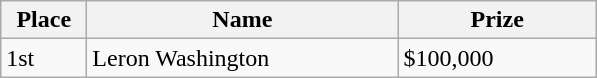<table class="wikitable">
<tr>
<th width="50">Place</th>
<th width="200">Name</th>
<th width="125">Prize</th>
</tr>
<tr>
<td>1st</td>
<td>Leron Washington</td>
<td>$100,000</td>
</tr>
</table>
